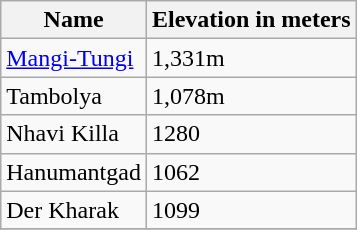<table class="wikitable sortable">
<tr>
<th>Name</th>
<th>Elevation in meters</th>
</tr>
<tr>
<td><a href='#'>Mangi-Tungi</a></td>
<td>1,331m</td>
</tr>
<tr>
<td>Tambolya</td>
<td>1,078m</td>
</tr>
<tr>
<td>Nhavi Killa</td>
<td>1280</td>
</tr>
<tr>
<td>Hanumantgad</td>
<td>1062</td>
</tr>
<tr>
<td>Der Kharak</td>
<td>1099</td>
</tr>
<tr>
</tr>
</table>
